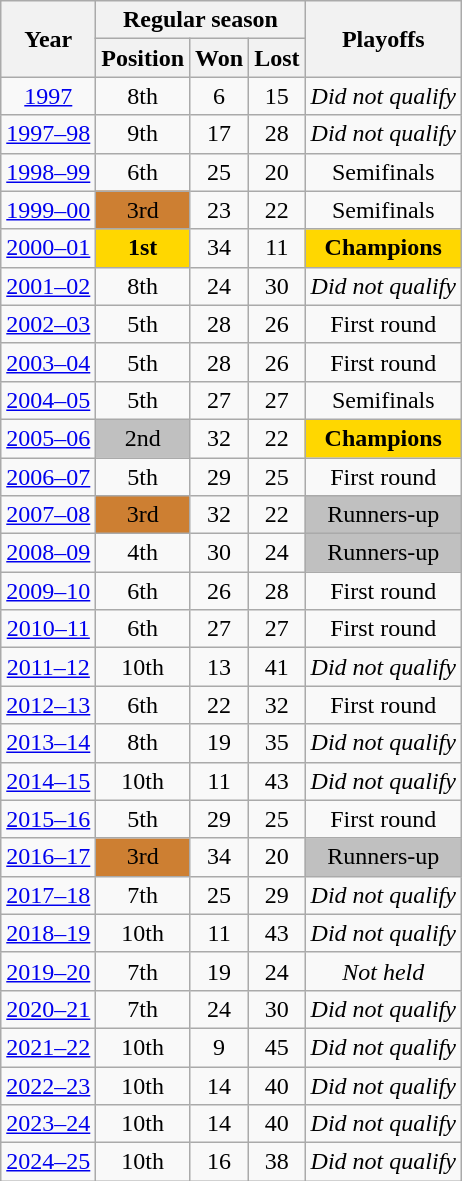<table class="wikitable">
<tr align=center>
<th rowspan=2>Year</th>
<th colspan=3>Regular season</th>
<th rowspan=2>Playoffs</th>
</tr>
<tr align=center>
<th>Position</th>
<th>Won</th>
<th>Lost</th>
</tr>
<tr align=center>
<td><a href='#'>1997</a></td>
<td>8th</td>
<td>6</td>
<td>15</td>
<td><em>Did not qualify</em></td>
</tr>
<tr align=center>
<td><a href='#'>1997–98</a></td>
<td>9th</td>
<td>17</td>
<td>28</td>
<td><em>Did not qualify</em></td>
</tr>
<tr align=center>
<td><a href='#'>1998–99</a></td>
<td>6th</td>
<td>25</td>
<td>20</td>
<td>Semifinals</td>
</tr>
<tr align=center>
<td><a href='#'>1999–00</a></td>
<td style="background-color: #CD7F32">3rd</td>
<td>23</td>
<td>22</td>
<td>Semifinals</td>
</tr>
<tr align=center>
<td><a href='#'>2000–01</a></td>
<td style="background:#FFD700"><strong>1st</strong></td>
<td>34</td>
<td>11</td>
<td style="background:gold"><strong>Champions</strong></td>
</tr>
<tr align=center>
<td><a href='#'>2001–02</a></td>
<td>8th</td>
<td>24</td>
<td>30</td>
<td><em>Did not qualify</em></td>
</tr>
<tr align=center>
<td><a href='#'>2002–03</a></td>
<td>5th</td>
<td>28</td>
<td>26</td>
<td>First round</td>
</tr>
<tr align=center>
<td><a href='#'>2003–04</a></td>
<td>5th</td>
<td>28</td>
<td>26</td>
<td>First round</td>
</tr>
<tr align=center>
<td><a href='#'>2004–05</a></td>
<td>5th</td>
<td>27</td>
<td>27</td>
<td>Semifinals</td>
</tr>
<tr align=center>
<td><a href='#'>2005–06</a></td>
<td style="background:#C0C0C0">2nd</td>
<td>32</td>
<td>22</td>
<td style="background:gold"><strong>Champions</strong></td>
</tr>
<tr align=center>
<td><a href='#'>2006–07</a></td>
<td>5th</td>
<td>29</td>
<td>25</td>
<td>First round</td>
</tr>
<tr align=center>
<td><a href='#'>2007–08</a></td>
<td style="background-color: #CD7F32">3rd</td>
<td>32</td>
<td>22</td>
<td style="background:silver">Runners-up</td>
</tr>
<tr align=center>
<td><a href='#'>2008–09</a></td>
<td>4th</td>
<td>30</td>
<td>24</td>
<td style="background:silver">Runners-up</td>
</tr>
<tr align=center>
<td><a href='#'>2009–10</a></td>
<td>6th</td>
<td>26</td>
<td>28</td>
<td>First round</td>
</tr>
<tr align=center>
<td><a href='#'>2010–11</a></td>
<td>6th</td>
<td>27</td>
<td>27</td>
<td>First round</td>
</tr>
<tr align=center>
<td><a href='#'>2011–12</a></td>
<td>10th</td>
<td>13</td>
<td>41</td>
<td><em>Did not qualify</em></td>
</tr>
<tr align=center>
<td><a href='#'>2012–13</a></td>
<td>6th</td>
<td>22</td>
<td>32</td>
<td>First round</td>
</tr>
<tr align=center>
<td><a href='#'>2013–14</a></td>
<td>8th</td>
<td>19</td>
<td>35</td>
<td><em>Did not qualify</em></td>
</tr>
<tr align=center>
<td><a href='#'>2014–15</a></td>
<td>10th</td>
<td>11</td>
<td>43</td>
<td><em>Did not qualify</em></td>
</tr>
<tr align=center>
<td><a href='#'>2015–16</a></td>
<td>5th</td>
<td>29</td>
<td>25</td>
<td>First round</td>
</tr>
<tr align=center>
<td><a href='#'>2016–17</a></td>
<td style="background-color: #CD7F32">3rd</td>
<td>34</td>
<td>20</td>
<td style="background:silver">Runners-up</td>
</tr>
<tr align=center>
<td><a href='#'>2017–18</a></td>
<td>7th</td>
<td>25</td>
<td>29</td>
<td><em>Did not qualify</em></td>
</tr>
<tr align=center>
<td><a href='#'>2018–19</a></td>
<td>10th</td>
<td>11</td>
<td>43</td>
<td><em>Did not qualify</em></td>
</tr>
<tr align=center>
<td><a href='#'>2019–20</a></td>
<td>7th</td>
<td>19</td>
<td>24</td>
<td><em>Not held</em></td>
</tr>
<tr align=center>
<td><a href='#'>2020–21</a></td>
<td>7th</td>
<td>24</td>
<td>30</td>
<td><em>Did not qualify</em></td>
</tr>
<tr align=center>
<td><a href='#'>2021–22</a></td>
<td>10th</td>
<td>9</td>
<td>45</td>
<td><em>Did not qualify</em></td>
</tr>
<tr align=center>
<td><a href='#'>2022–23</a></td>
<td>10th</td>
<td>14</td>
<td>40</td>
<td><em>Did not qualify</em></td>
</tr>
<tr align=center>
<td><a href='#'>2023–24</a></td>
<td>10th</td>
<td>14</td>
<td>40</td>
<td><em>Did not qualify</em></td>
</tr>
<tr align=center>
<td><a href='#'>2024–25</a></td>
<td>10th</td>
<td>16</td>
<td>38</td>
<td><em>Did not qualify</em></td>
</tr>
</table>
